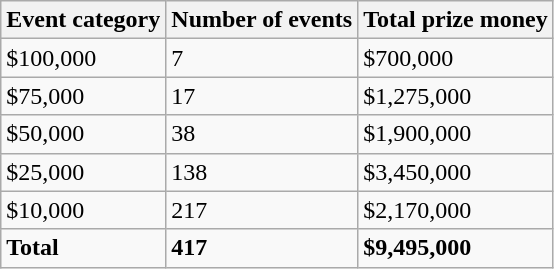<table class="wikitable">
<tr>
<th>Event category</th>
<th>Number of events</th>
<th>Total prize money</th>
</tr>
<tr>
<td>$100,000</td>
<td>7</td>
<td>$700,000</td>
</tr>
<tr>
<td>$75,000</td>
<td>17</td>
<td>$1,275,000</td>
</tr>
<tr>
<td>$50,000</td>
<td>38</td>
<td>$1,900,000</td>
</tr>
<tr>
<td>$25,000</td>
<td>138</td>
<td>$3,450,000</td>
</tr>
<tr>
<td>$10,000</td>
<td>217</td>
<td>$2,170,000</td>
</tr>
<tr>
<td><strong>Total</strong></td>
<td><strong>417</strong></td>
<td><strong>$9,495,000</strong></td>
</tr>
</table>
